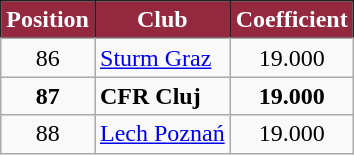<table class="wikitable" style="text-align: center;">
<tr>
<th scope=col style="background:#94283f;color:#ffffff;border:1px solid #231f20;">Position</th>
<th scope=col style="background:#94283f;color:#ffffff;border:1px solid #231f20;">Club</th>
<th scope=col style="background:#94283f;color:#ffffff;border:1px solid #231f20;">Coefficient</th>
</tr>
<tr>
</tr>
<tr>
<td>86</td>
<td align=left> <a href='#'>Sturm Graz</a></td>
<td>19.000</td>
</tr>
<tr>
<td><strong>87</strong></td>
<td align=left> <strong>CFR Cluj</strong></td>
<td><strong> 19.000 </strong></td>
</tr>
<tr>
<td>88</td>
<td align=left> <a href='#'>Lech Poznań</a></td>
<td>19.000</td>
</tr>
</table>
